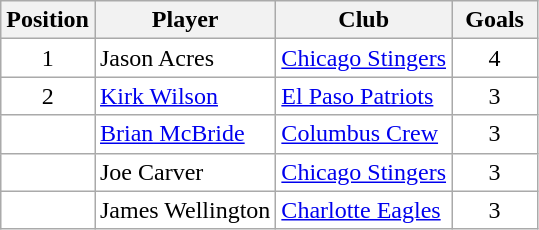<table class="wikitable">
<tr>
<th width="50px">Position</th>
<th>Player</th>
<th>Club</th>
<th width="50px">Goals</th>
</tr>
<tr align="center" valign="top" bgcolor="#FFFFFF">
<td>1</td>
<td align="left">Jason Acres</td>
<td align="left"><a href='#'>Chicago Stingers</a></td>
<td>4</td>
</tr>
<tr align="center" valign="top" bgcolor="#FFFFFF">
<td>2</td>
<td align="left"><a href='#'>Kirk Wilson</a></td>
<td align="left"><a href='#'>El Paso Patriots</a></td>
<td>3</td>
</tr>
<tr align="center" valign="top" bgcolor="#FFFFFF">
<td></td>
<td align="left"><a href='#'>Brian McBride</a></td>
<td align="left"><a href='#'>Columbus Crew</a></td>
<td>3</td>
</tr>
<tr align="center" valign="top" bgcolor="#FFFFFF">
<td></td>
<td align="left">Joe Carver</td>
<td align="left"><a href='#'>Chicago Stingers</a></td>
<td>3</td>
</tr>
<tr align="center" valign="top" bgcolor="#FFFFFF">
<td></td>
<td align="left">James Wellington</td>
<td align="left"><a href='#'>Charlotte Eagles</a></td>
<td>3</td>
</tr>
</table>
